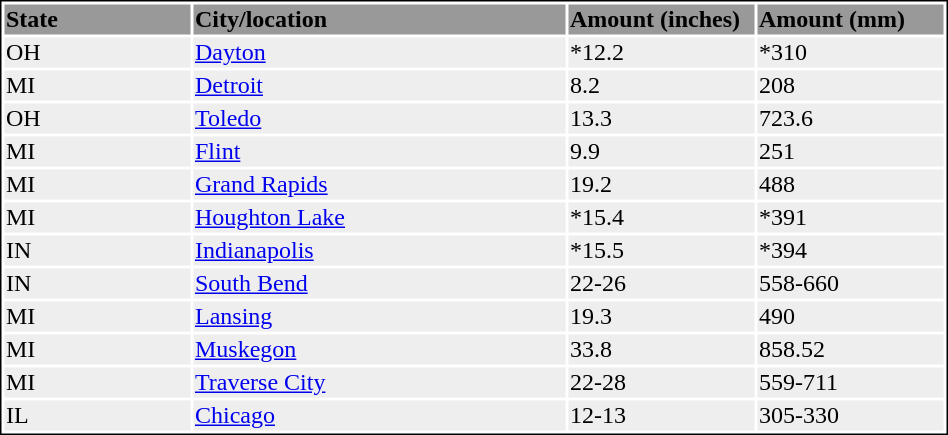<table style="border:1px solid black; width:50%">
<tr>
<th align="left" style="width:20%; background-color:#999999;">State</th>
<th align="left" style="width:40%; background-color:#999999;">City/location</th>
<th align="left" style="width:20%; background-color:#999999;">Amount (inches)</th>
<th align="left" style="width:20%; background-color:#999999;">Amount (mm)</th>
</tr>
<tr align="left" style="width:100%; background-color:#EEEEEE;">
<td>OH</td>
<td><a href='#'>Dayton</a></td>
<td>*12.2</td>
<td>*310</td>
</tr>
<tr align="left" style="width:100%; background-color:#EEEEEE;">
<td>MI</td>
<td><a href='#'>Detroit</a></td>
<td>8.2</td>
<td>208</td>
</tr>
<tr align="left" style="width:100%; background-color:#EEEEEE;">
<td>OH</td>
<td><a href='#'>Toledo</a></td>
<td>13.3</td>
<td>723.6</td>
</tr>
<tr align="left" style="width:100%; background-color:#EEEEEE;">
<td>MI</td>
<td><a href='#'>Flint</a></td>
<td>9.9</td>
<td>251</td>
</tr>
<tr align="left" style="width:100%; background-color:#EEEEEE;">
<td>MI</td>
<td><a href='#'>Grand Rapids</a></td>
<td>19.2</td>
<td>488</td>
</tr>
<tr align="left" style="width:100%; background-color:#EEEEEE;">
<td>MI</td>
<td><a href='#'>Houghton Lake</a></td>
<td>*15.4</td>
<td>*391</td>
</tr>
<tr align="left" style="width:100%; background-color:#EEEEEE;">
<td>IN</td>
<td><a href='#'>Indianapolis</a></td>
<td>*15.5</td>
<td>*394</td>
</tr>
<tr align="left" style="width:100%; background-color:#EEEEEE;">
<td>IN</td>
<td><a href='#'>South Bend</a></td>
<td>22-26</td>
<td>558-660 </td>
</tr>
<tr align="left" style="width:100%; background-color:#EEEEEE;">
<td>MI</td>
<td><a href='#'>Lansing</a></td>
<td>19.3</td>
<td>490</td>
</tr>
<tr align="left" style="width:100%; background-color:#EEEEEE;">
<td>MI</td>
<td><a href='#'>Muskegon</a></td>
<td>33.8</td>
<td>858.52</td>
</tr>
<tr align="left" style="width:100%; background-color:#EEEEEE;">
<td>MI</td>
<td><a href='#'>Traverse City</a></td>
<td>22-28</td>
<td>559-711</td>
</tr>
<tr align="left" style="width:100%; background-color:#EEEEEE;">
<td>IL</td>
<td><a href='#'>Chicago</a></td>
<td>12-13</td>
<td>305-330</td>
</tr>
</table>
